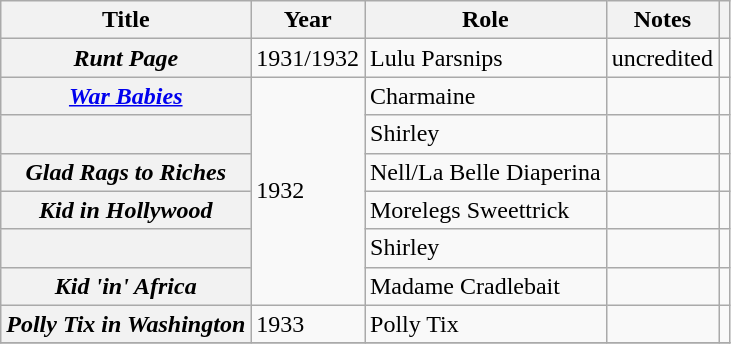<table class="wikitable sortable plainrowheaders">
<tr>
<th scope="col">Title</th>
<th scope="col">Year</th>
<th scope="col" class="unsortable">Role</th>
<th scope="col" class="unsortable">Notes</th>
<th scope="col" class="unsortable"></th>
</tr>
<tr>
<th scope="row"><em>Runt Page</em></th>
<td>1931/1932</td>
<td>Lulu Parsnips</td>
<td>uncredited</td>
<td align="center"></td>
</tr>
<tr>
<th scope="row"><a href='#'><em>War Babies</em></a></th>
<td rowspan=6>1932</td>
<td>Charmaine</td>
<td></td>
<td align="center"></td>
</tr>
<tr>
<th scope="row"></th>
<td>Shirley</td>
<td></td>
<td align="center"></td>
</tr>
<tr>
<th scope="row"><em>Glad Rags to Riches</em></th>
<td>Nell/La Belle Diaperina</td>
<td></td>
<td align="center"></td>
</tr>
<tr>
<th scope="row"><em>Kid in Hollywood</em></th>
<td>Morelegs Sweettrick</td>
<td></td>
<td align="center"></td>
</tr>
<tr>
<th scope="row"></th>
<td>Shirley</td>
<td></td>
<td align="center"></td>
</tr>
<tr>
<th scope="row"><em>Kid 'in' Africa</em></th>
<td>Madame Cradlebait</td>
<td></td>
<td align="center"></td>
</tr>
<tr>
<th scope="row"><em>Polly Tix in Washington</em></th>
<td>1933</td>
<td>Polly Tix</td>
<td></td>
<td align="center"></td>
</tr>
<tr>
</tr>
</table>
